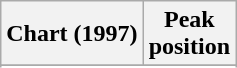<table class="wikitable sortable">
<tr>
<th align="left">Chart (1997)</th>
<th align="center">Peak<br>position</th>
</tr>
<tr>
</tr>
<tr>
</tr>
<tr>
</tr>
</table>
